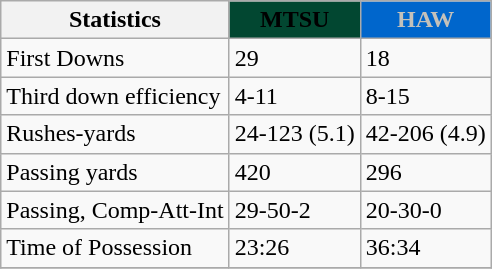<table class="wikitable">
<tr>
<th>Statistics</th>
<th style="background:#024731; color:black">MTSU</th>
<th style="background:#0066cc; color:#c4c1ba">HAW</th>
</tr>
<tr>
<td>First Downs</td>
<td>29</td>
<td>18</td>
</tr>
<tr>
<td>Third down efficiency</td>
<td>4-11</td>
<td>8-15</td>
</tr>
<tr>
<td>Rushes-yards</td>
<td>24-123 (5.1)</td>
<td>42-206 (4.9)</td>
</tr>
<tr>
<td>Passing yards</td>
<td>420</td>
<td>296</td>
</tr>
<tr>
<td>Passing, Comp-Att-Int</td>
<td>29-50-2</td>
<td>20-30-0</td>
</tr>
<tr>
<td>Time of Possession</td>
<td>23:26</td>
<td>36:34</td>
</tr>
<tr>
</tr>
</table>
